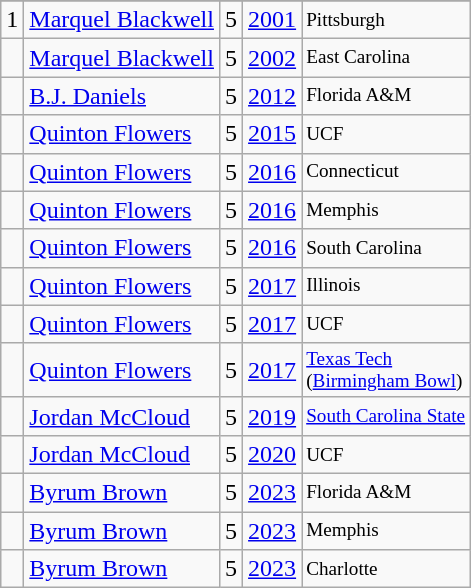<table class="wikitable">
<tr>
</tr>
<tr>
<td>1</td>
<td><a href='#'>Marquel Blackwell</a></td>
<td><abbr>5</abbr></td>
<td><a href='#'>2001</a></td>
<td style="font-size:80%;">Pittsburgh</td>
</tr>
<tr>
<td></td>
<td><a href='#'>Marquel Blackwell</a></td>
<td><abbr>5</abbr></td>
<td><a href='#'>2002</a></td>
<td style="font-size:80%;">East Carolina</td>
</tr>
<tr>
<td></td>
<td><a href='#'>B.J. Daniels</a></td>
<td><abbr>5</abbr></td>
<td><a href='#'>2012</a></td>
<td style="font-size:80%;">Florida A&M</td>
</tr>
<tr>
<td></td>
<td><a href='#'>Quinton Flowers</a></td>
<td><abbr>5</abbr></td>
<td><a href='#'>2015</a></td>
<td style="font-size:80%;">UCF</td>
</tr>
<tr>
<td></td>
<td><a href='#'>Quinton Flowers</a></td>
<td><abbr>5</abbr></td>
<td><a href='#'>2016</a></td>
<td style="font-size:80%;">Connecticut</td>
</tr>
<tr>
<td></td>
<td><a href='#'>Quinton Flowers</a></td>
<td><abbr>5</abbr></td>
<td><a href='#'>2016</a></td>
<td style="font-size:80%;">Memphis</td>
</tr>
<tr>
<td></td>
<td><a href='#'>Quinton Flowers</a></td>
<td><abbr>5</abbr></td>
<td><a href='#'>2016</a></td>
<td style="font-size:80%;">South Carolina</td>
</tr>
<tr>
<td></td>
<td><a href='#'>Quinton Flowers</a></td>
<td><abbr>5</abbr></td>
<td><a href='#'>2017</a></td>
<td style="font-size:80%;">Illinois</td>
</tr>
<tr>
<td></td>
<td><a href='#'>Quinton Flowers</a></td>
<td><abbr>5</abbr></td>
<td><a href='#'>2017</a></td>
<td style="font-size:80%;">UCF</td>
</tr>
<tr>
<td></td>
<td><a href='#'>Quinton Flowers</a></td>
<td><abbr>5</abbr></td>
<td><a href='#'>2017</a></td>
<td style="font-size:80%;"><a href='#'>Texas Tech</a><br>(<a href='#'>Birmingham Bowl</a>)</td>
</tr>
<tr>
<td></td>
<td><a href='#'>Jordan McCloud</a></td>
<td><abbr>5</abbr></td>
<td><a href='#'>2019</a></td>
<td style="font-size:80%;"><a href='#'>South Carolina State</a></td>
</tr>
<tr>
<td></td>
<td><a href='#'>Jordan McCloud</a></td>
<td><abbr>5</abbr></td>
<td><a href='#'>2020</a></td>
<td style="font-size:80%;">UCF</td>
</tr>
<tr>
<td></td>
<td><a href='#'>Byrum Brown</a></td>
<td><abbr>5</abbr></td>
<td><a href='#'>2023</a></td>
<td style="font-size:80%;">Florida A&M</td>
</tr>
<tr>
<td></td>
<td><a href='#'>Byrum Brown</a></td>
<td><abbr>5</abbr></td>
<td><a href='#'>2023</a></td>
<td style="font-size:80%;">Memphis</td>
</tr>
<tr>
<td></td>
<td><a href='#'>Byrum Brown</a></td>
<td><abbr>5</abbr></td>
<td><a href='#'>2023</a></td>
<td style="font-size:80%;">Charlotte</td>
</tr>
</table>
